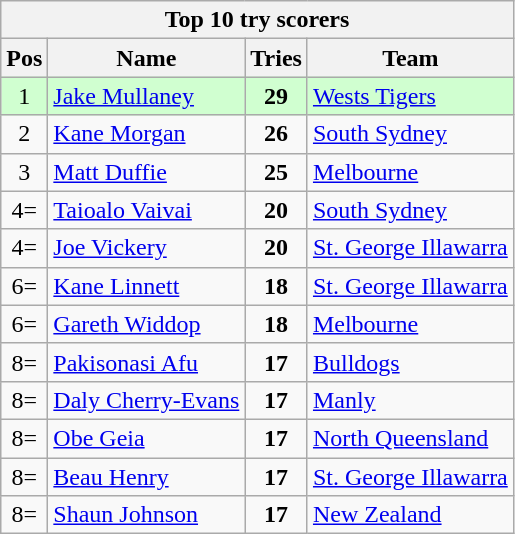<table class="wikitable" style="text-align:center;">
<tr>
<th colspan=9>Top 10 try scorers</th>
</tr>
<tr>
<th>Pos</th>
<th>Name</th>
<th>Tries</th>
<th>Team</th>
</tr>
<tr style="background:#d0ffd0;">
<td>1</td>
<td style="text-align:left;"><a href='#'>Jake Mullaney</a></td>
<td><strong>29</strong></td>
<td style="text-align:left;"> <a href='#'>Wests Tigers</a></td>
</tr>
<tr>
<td>2</td>
<td style="text-align:left;"><a href='#'>Kane Morgan</a></td>
<td><strong>26</strong></td>
<td style="text-align:left;"> <a href='#'>South Sydney</a></td>
</tr>
<tr>
<td>3</td>
<td style="text-align:left;"><a href='#'>Matt Duffie</a></td>
<td><strong>25</strong></td>
<td style="text-align:left;"> <a href='#'>Melbourne</a></td>
</tr>
<tr>
<td>4=</td>
<td style="text-align:left;"><a href='#'>Taioalo Vaivai</a></td>
<td><strong>20</strong></td>
<td style="text-align:left;"> <a href='#'>South Sydney</a></td>
</tr>
<tr>
<td>4=</td>
<td style="text-align:left;"><a href='#'>Joe Vickery</a></td>
<td><strong>20</strong></td>
<td style="text-align:left;"> <a href='#'>St. George Illawarra</a></td>
</tr>
<tr>
<td>6=</td>
<td style="text-align:left;"><a href='#'>Kane Linnett</a></td>
<td><strong>18</strong></td>
<td style="text-align:left;"> <a href='#'>St. George Illawarra</a></td>
</tr>
<tr>
<td>6=</td>
<td style="text-align:left;"><a href='#'>Gareth Widdop</a></td>
<td><strong>18</strong></td>
<td style="text-align:left;"> <a href='#'>Melbourne</a></td>
</tr>
<tr>
<td>8=</td>
<td style="text-align:left;"><a href='#'>Pakisonasi Afu</a></td>
<td><strong>17</strong></td>
<td style="text-align:left;"> <a href='#'>Bulldogs</a></td>
</tr>
<tr>
<td>8=</td>
<td style="text-align:left;"><a href='#'>Daly Cherry-Evans</a></td>
<td><strong>17</strong></td>
<td style="text-align:left;"> <a href='#'>Manly</a></td>
</tr>
<tr>
<td>8=</td>
<td style="text-align:left;"><a href='#'>Obe Geia</a></td>
<td><strong>17</strong></td>
<td style="text-align:left;"> <a href='#'>North Queensland</a></td>
</tr>
<tr>
<td>8=</td>
<td style="text-align:left;"><a href='#'>Beau Henry</a></td>
<td><strong>17</strong></td>
<td style="text-align:left;"> <a href='#'>St. George Illawarra</a></td>
</tr>
<tr>
<td>8=</td>
<td style="text-align:left;"><a href='#'>Shaun Johnson</a></td>
<td><strong>17</strong></td>
<td style="text-align:left;"> <a href='#'>New Zealand</a></td>
</tr>
</table>
